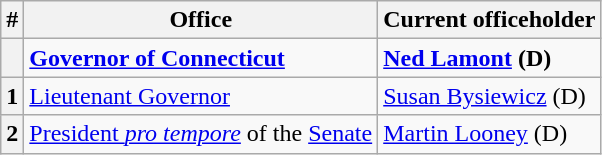<table class=wikitable>
<tr>
<th>#</th>
<th>Office</th>
<th>Current officeholder</th>
</tr>
<tr>
<th></th>
<td><strong><a href='#'>Governor of Connecticut</a></strong></td>
<td><strong><a href='#'>Ned Lamont</a> (D)</strong></td>
</tr>
<tr>
<th>1</th>
<td><a href='#'>Lieutenant Governor</a></td>
<td><a href='#'>Susan Bysiewicz</a> (D)</td>
</tr>
<tr>
<th>2</th>
<td><a href='#'>President <em>pro tempore</em></a> of the <a href='#'>Senate</a></td>
<td><a href='#'>Martin Looney</a> (D)</td>
</tr>
</table>
